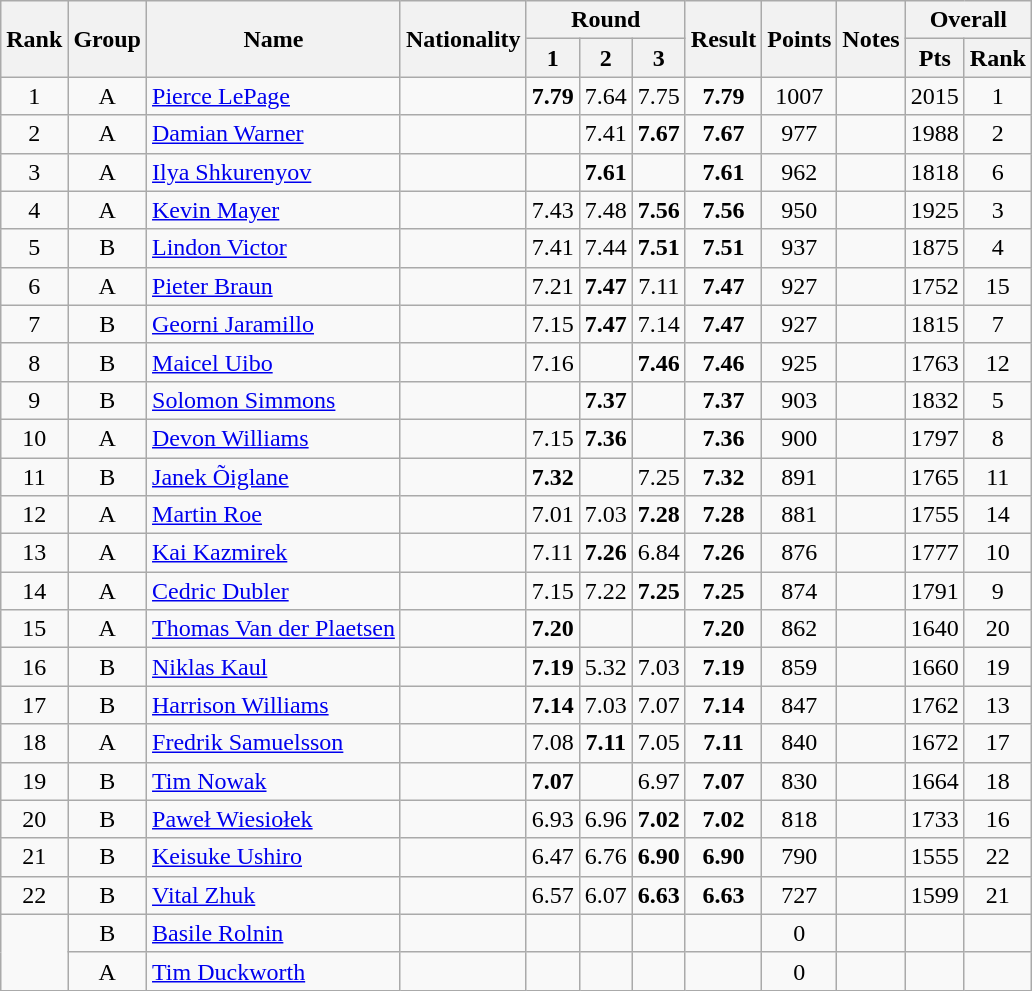<table class="wikitable sortable" style="text-align:center">
<tr>
<th rowspan=2>Rank</th>
<th rowspan=2>Group</th>
<th rowspan=2>Name</th>
<th rowspan=2>Nationality</th>
<th colspan=3>Round</th>
<th rowspan=2 data-sort-type="number">Result</th>
<th rowspan=2>Points</th>
<th rowspan=2>Notes</th>
<th colspan=2>Overall</th>
</tr>
<tr>
<th data-sort-type="number">1</th>
<th data-sort-type="number">2</th>
<th data-sort-type="number">3</th>
<th>Pts</th>
<th>Rank</th>
</tr>
<tr>
<td>1</td>
<td>A</td>
<td align=left><a href='#'>Pierce LePage</a></td>
<td align=left></td>
<td><strong>7.79</strong></td>
<td>7.64</td>
<td>7.75</td>
<td><strong>7.79</strong></td>
<td>1007</td>
<td></td>
<td>2015</td>
<td>1</td>
</tr>
<tr>
<td>2</td>
<td>A</td>
<td align=left><a href='#'>Damian Warner</a></td>
<td align=left></td>
<td></td>
<td>7.41</td>
<td><strong>7.67</strong></td>
<td><strong>7.67</strong></td>
<td>977</td>
<td></td>
<td>1988</td>
<td>2</td>
</tr>
<tr>
<td>3</td>
<td>A</td>
<td align=left><a href='#'>Ilya Shkurenyov</a></td>
<td align=left></td>
<td></td>
<td><strong>7.61</strong></td>
<td></td>
<td><strong>7.61</strong></td>
<td>962</td>
<td></td>
<td>1818</td>
<td>6</td>
</tr>
<tr>
<td>4</td>
<td>A</td>
<td align=left><a href='#'>Kevin Mayer</a></td>
<td align=left></td>
<td>7.43</td>
<td>7.48</td>
<td><strong>7.56</strong></td>
<td><strong>7.56</strong></td>
<td>950</td>
<td></td>
<td>1925</td>
<td>3</td>
</tr>
<tr>
<td>5</td>
<td>B</td>
<td align=left><a href='#'>Lindon Victor</a></td>
<td align=left></td>
<td>7.41</td>
<td>7.44</td>
<td><strong>7.51</strong></td>
<td><strong>7.51</strong></td>
<td>937</td>
<td></td>
<td>1875</td>
<td>4</td>
</tr>
<tr>
<td>6</td>
<td>A</td>
<td align=left><a href='#'>Pieter Braun</a></td>
<td align=left></td>
<td>7.21</td>
<td><strong>7.47</strong></td>
<td>7.11</td>
<td><strong>7.47</strong></td>
<td>927</td>
<td></td>
<td>1752</td>
<td>15</td>
</tr>
<tr>
<td>7</td>
<td>B</td>
<td align=left><a href='#'>Georni Jaramillo</a></td>
<td align=left></td>
<td>7.15</td>
<td><strong>7.47</strong></td>
<td>7.14</td>
<td><strong>7.47</strong></td>
<td>927</td>
<td></td>
<td>1815</td>
<td>7</td>
</tr>
<tr>
<td>8</td>
<td>B</td>
<td align=left><a href='#'>Maicel Uibo</a></td>
<td align=left></td>
<td>7.16</td>
<td></td>
<td><strong>7.46</strong></td>
<td><strong>7.46</strong></td>
<td>925</td>
<td></td>
<td>1763</td>
<td>12</td>
</tr>
<tr>
<td>9</td>
<td>B</td>
<td align=left><a href='#'>Solomon Simmons</a></td>
<td align=left></td>
<td></td>
<td><strong>7.37</strong></td>
<td></td>
<td><strong>7.37</strong></td>
<td>903</td>
<td></td>
<td>1832</td>
<td>5</td>
</tr>
<tr>
<td>10</td>
<td>A</td>
<td align=left><a href='#'>Devon Williams</a></td>
<td align=left></td>
<td>7.15</td>
<td><strong>7.36</strong></td>
<td></td>
<td><strong>7.36</strong></td>
<td>900</td>
<td></td>
<td>1797</td>
<td>8</td>
</tr>
<tr>
<td>11</td>
<td>B</td>
<td align=left><a href='#'>Janek Õiglane</a></td>
<td align=left></td>
<td><strong>7.32</strong></td>
<td></td>
<td>7.25</td>
<td><strong>7.32</strong></td>
<td>891</td>
<td></td>
<td>1765</td>
<td>11</td>
</tr>
<tr>
<td>12</td>
<td>A</td>
<td align=left><a href='#'>Martin Roe</a></td>
<td align=left></td>
<td>7.01</td>
<td>7.03</td>
<td><strong>7.28</strong></td>
<td><strong>7.28</strong></td>
<td>881</td>
<td></td>
<td>1755</td>
<td>14</td>
</tr>
<tr>
<td>13</td>
<td>A</td>
<td align=left><a href='#'>Kai Kazmirek</a></td>
<td align=left></td>
<td>7.11</td>
<td><strong>7.26</strong></td>
<td>6.84</td>
<td><strong>7.26</strong></td>
<td>876</td>
<td></td>
<td>1777</td>
<td>10</td>
</tr>
<tr>
<td>14</td>
<td>A</td>
<td align=left><a href='#'>Cedric Dubler</a></td>
<td align=left></td>
<td>7.15</td>
<td>7.22</td>
<td><strong>7.25</strong></td>
<td><strong>7.25</strong></td>
<td>874</td>
<td></td>
<td>1791</td>
<td>9</td>
</tr>
<tr>
<td>15</td>
<td>A</td>
<td align=left><a href='#'>Thomas Van der Plaetsen</a></td>
<td align=left></td>
<td><strong>7.20</strong></td>
<td></td>
<td></td>
<td><strong>7.20</strong></td>
<td>862</td>
<td></td>
<td>1640</td>
<td>20</td>
</tr>
<tr>
<td>16</td>
<td>B</td>
<td align=left><a href='#'>Niklas Kaul</a></td>
<td align=left></td>
<td><strong>7.19</strong></td>
<td>5.32</td>
<td>7.03</td>
<td><strong>7.19</strong></td>
<td>859</td>
<td></td>
<td>1660</td>
<td>19</td>
</tr>
<tr>
<td>17</td>
<td>B</td>
<td align=left><a href='#'>Harrison Williams</a></td>
<td align=left></td>
<td><strong>7.14</strong></td>
<td>7.03</td>
<td>7.07</td>
<td><strong>7.14</strong></td>
<td>847</td>
<td></td>
<td>1762</td>
<td>13</td>
</tr>
<tr>
<td>18</td>
<td>A</td>
<td align=left><a href='#'>Fredrik Samuelsson</a></td>
<td align=left></td>
<td>7.08</td>
<td><strong>7.11</strong></td>
<td>7.05</td>
<td><strong>7.11</strong></td>
<td>840</td>
<td></td>
<td>1672</td>
<td>17</td>
</tr>
<tr>
<td>19</td>
<td>B</td>
<td align=left><a href='#'>Tim Nowak</a></td>
<td align=left></td>
<td><strong>7.07</strong></td>
<td></td>
<td>6.97</td>
<td><strong>7.07</strong></td>
<td>830</td>
<td></td>
<td>1664</td>
<td>18</td>
</tr>
<tr>
<td>20</td>
<td>B</td>
<td align=left><a href='#'>Paweł Wiesiołek</a></td>
<td align=left></td>
<td>6.93</td>
<td>6.96</td>
<td><strong>7.02</strong></td>
<td><strong>7.02</strong></td>
<td>818</td>
<td></td>
<td>1733</td>
<td>16</td>
</tr>
<tr>
<td>21</td>
<td>B</td>
<td align=left><a href='#'>Keisuke Ushiro</a></td>
<td align=left></td>
<td>6.47</td>
<td>6.76</td>
<td><strong>6.90</strong></td>
<td><strong>6.90</strong></td>
<td>790</td>
<td></td>
<td>1555</td>
<td>22</td>
</tr>
<tr>
<td>22</td>
<td>B</td>
<td align=left><a href='#'>Vital Zhuk</a></td>
<td align=left></td>
<td>6.57</td>
<td>6.07</td>
<td><strong>6.63</strong></td>
<td><strong>6.63</strong></td>
<td>727</td>
<td></td>
<td>1599</td>
<td>21</td>
</tr>
<tr>
<td rowspan=2></td>
<td>B</td>
<td align=left><a href='#'>Basile Rolnin</a></td>
<td align=left></td>
<td></td>
<td></td>
<td></td>
<td></td>
<td>0</td>
<td></td>
<td></td>
<td></td>
</tr>
<tr>
<td>A</td>
<td align=left><a href='#'>Tim Duckworth</a></td>
<td align=left></td>
<td></td>
<td></td>
<td></td>
<td></td>
<td>0</td>
<td></td>
<td></td>
<td></td>
</tr>
</table>
